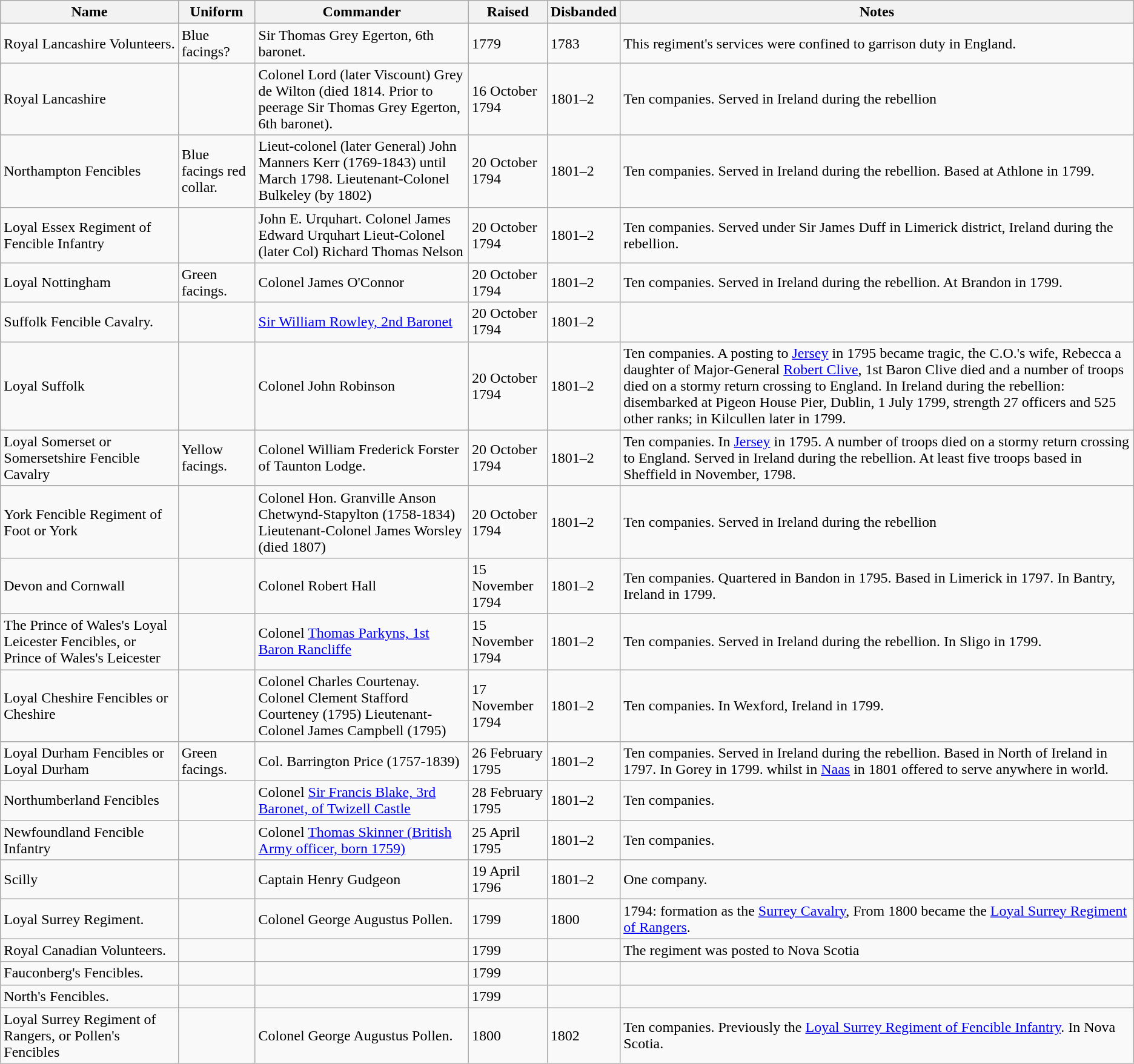<table class="wikitable">
<tr>
<th>Name</th>
<th>Uniform</th>
<th>Commander</th>
<th>Raised</th>
<th>Disbanded</th>
<th>Notes</th>
</tr>
<tr>
<td>Royal Lancashire Volunteers.</td>
<td>Blue facings?</td>
<td>Sir Thomas Grey Egerton, 6th baronet.</td>
<td>1779</td>
<td>1783</td>
<td>This regiment's services were confined to garrison duty in England.</td>
</tr>
<tr>
<td>Royal Lancashire</td>
<td></td>
<td>Colonel Lord (later Viscount) Grey de Wilton (died 1814. Prior to peerage Sir Thomas Grey Egerton, 6th baronet).</td>
<td>16 October 1794</td>
<td>1801–2</td>
<td>Ten companies. Served in Ireland during the rebellion</td>
</tr>
<tr>
<td>Northampton Fencibles</td>
<td>Blue facings red collar.</td>
<td>Lieut-colonel (later General) John Manners Kerr (1769-1843) until March 1798. Lieutenant-Colonel Bulkeley (by 1802)</td>
<td>20 October 1794</td>
<td>1801–2</td>
<td>Ten companies. Served in Ireland during the rebellion. Based at Athlone in 1799.</td>
</tr>
<tr>
<td>Loyal Essex Regiment of Fencible Infantry</td>
<td></td>
<td>John E. Urquhart. Colonel James Edward Urquhart Lieut-Colonel (later Col) Richard Thomas Nelson </td>
<td>20 October 1794</td>
<td>1801–2</td>
<td>Ten companies. Served under Sir James Duff in Limerick district, Ireland during the rebellion.</td>
</tr>
<tr>
<td>Loyal Nottingham</td>
<td>Green facings.</td>
<td>Colonel James O'Connor</td>
<td>20 October 1794</td>
<td>1801–2</td>
<td>Ten companies. Served in Ireland during the rebellion. At Brandon in 1799.</td>
</tr>
<tr>
<td>Suffolk Fencible Cavalry.</td>
<td></td>
<td><a href='#'>Sir William Rowley, 2nd Baronet</a></td>
<td>20 October 1794</td>
<td>1801–2</td>
<td></td>
</tr>
<tr>
<td>Loyal Suffolk</td>
<td></td>
<td>Colonel John Robinson</td>
<td>20 October 1794</td>
<td>1801–2</td>
<td>Ten companies. A posting to <a href='#'>Jersey</a> in 1795 became tragic, the C.O.'s wife, Rebecca a daughter of Major-General <a href='#'>Robert Clive</a>, 1st Baron Clive died and a number of troops died on a stormy return crossing to England. In Ireland during the rebellion: disembarked at Pigeon House Pier, Dublin, 1 July 1799, strength 27 officers and 525 other ranks; in Kilcullen later in 1799.</td>
</tr>
<tr>
<td>Loyal Somerset or Somersetshire Fencible Cavalry</td>
<td>Yellow facings.</td>
<td>Colonel William Frederick Forster of Taunton Lodge.</td>
<td>20 October 1794</td>
<td>1801–2</td>
<td>Ten companies. In <a href='#'>Jersey</a> in 1795. A number of troops died on a stormy return crossing to England. Served in Ireland during the rebellion. At least five troops based in Sheffield in November, 1798.</td>
</tr>
<tr>
<td>York Fencible Regiment of Foot or York</td>
<td></td>
<td>Colonel Hon. Granville Anson Chetwynd-Stapylton (1758-1834)  Lieutenant-Colonel James Worsley (died 1807)</td>
<td>20 October 1794</td>
<td>1801–2</td>
<td>Ten companies. Served in Ireland during the rebellion</td>
</tr>
<tr>
<td>Devon and Cornwall</td>
<td></td>
<td>Colonel Robert Hall</td>
<td>15 November 1794</td>
<td>1801–2</td>
<td>Ten companies. Quartered in Bandon in 1795. Based in Limerick in 1797. In Bantry, Ireland in 1799.</td>
</tr>
<tr>
<td>The Prince of Wales's Loyal Leicester Fencibles, or Prince of Wales's Leicester</td>
<td></td>
<td>Colonel <a href='#'>Thomas Parkyns, 1st Baron Rancliffe</a></td>
<td>15 November 1794</td>
<td>1801–2</td>
<td>Ten companies. Served in Ireland during the rebellion. In Sligo in 1799.</td>
</tr>
<tr>
<td>Loyal Cheshire Fencibles or Cheshire</td>
<td></td>
<td>Colonel Charles Courtenay. Colonel Clement Stafford Courteney (1795) Lieutenant-Colonel James Campbell (1795)</td>
<td>17 November 1794</td>
<td>1801–2</td>
<td>Ten companies. In Wexford, Ireland in 1799.</td>
</tr>
<tr>
<td>Loyal Durham Fencibles or Loyal Durham</td>
<td>Green facings.</td>
<td>Col. Barrington Price (1757-1839)</td>
<td>26 February 1795</td>
<td>1801–2</td>
<td>Ten companies. Served in Ireland during the rebellion. Based in North of Ireland in 1797. In Gorey in 1799. whilst in <a href='#'>Naas</a> in 1801  offered to serve anywhere in world.</td>
</tr>
<tr>
<td>Northumberland Fencibles </td>
<td></td>
<td>Colonel <a href='#'>Sir Francis Blake, 3rd Baronet, of Twizell Castle</a></td>
<td>28 February 1795</td>
<td>1801–2</td>
<td>Ten companies.</td>
</tr>
<tr>
<td>Newfoundland Fencible Infantry</td>
<td></td>
<td>Colonel <a href='#'>Thomas Skinner (British Army officer, born 1759)</a></td>
<td>25 April 1795</td>
<td>1801–2</td>
<td>Ten companies.</td>
</tr>
<tr>
<td>Scilly</td>
<td></td>
<td>Captain Henry Gudgeon</td>
<td>19 April 1796</td>
<td>1801–2</td>
<td>One company.</td>
</tr>
<tr>
<td>Loyal Surrey Regiment.</td>
<td></td>
<td>Colonel George Augustus Pollen.</td>
<td>1799</td>
<td>1800</td>
<td>1794: formation as the <a href='#'>Surrey Cavalry</a>, From 1800 became the <a href='#'>Loyal Surrey Regiment of Rangers</a>.</td>
</tr>
<tr>
<td>Royal Canadian Volunteers.</td>
<td></td>
<td></td>
<td>1799</td>
<td></td>
<td>The regiment was posted to Nova Scotia</td>
</tr>
<tr>
<td>Fauconberg's  Fencibles.</td>
<td></td>
<td></td>
<td>1799</td>
<td></td>
<td></td>
</tr>
<tr>
<td>North's Fencibles.</td>
<td></td>
<td></td>
<td>1799</td>
<td></td>
<td></td>
</tr>
<tr>
<td>Loyal Surrey Regiment of Rangers, or Pollen's Fencibles</td>
<td></td>
<td>Colonel George Augustus Pollen.</td>
<td>1800</td>
<td>1802</td>
<td>Ten companies. Previously the <a href='#'>Loyal Surrey Regiment of Fencible Infantry</a>. In Nova Scotia.</td>
</tr>
</table>
